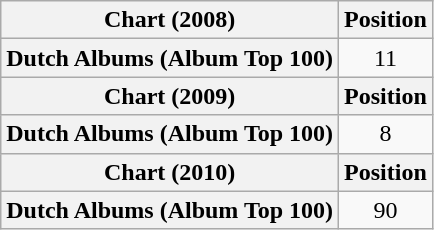<table class="wikitable plainrowheaders" style="text-align:center">
<tr>
<th scope="col">Chart (2008)</th>
<th scope="col">Position</th>
</tr>
<tr>
<th scope="row">Dutch Albums (Album Top 100)</th>
<td>11</td>
</tr>
<tr>
<th scope="col">Chart (2009)</th>
<th scope="col">Position</th>
</tr>
<tr>
<th scope="row">Dutch Albums (Album Top 100)</th>
<td>8</td>
</tr>
<tr>
<th scope="col">Chart (2010)</th>
<th scope="col">Position</th>
</tr>
<tr>
<th scope="row">Dutch Albums (Album Top 100)</th>
<td>90</td>
</tr>
</table>
